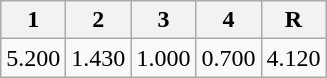<table class=wikitable>
<tr>
<th>1</th>
<th>2</th>
<th>3</th>
<th>4</th>
<th>R</th>
</tr>
<tr>
<td>5.200</td>
<td>1.430</td>
<td>1.000</td>
<td>0.700</td>
<td>4.120</td>
</tr>
</table>
